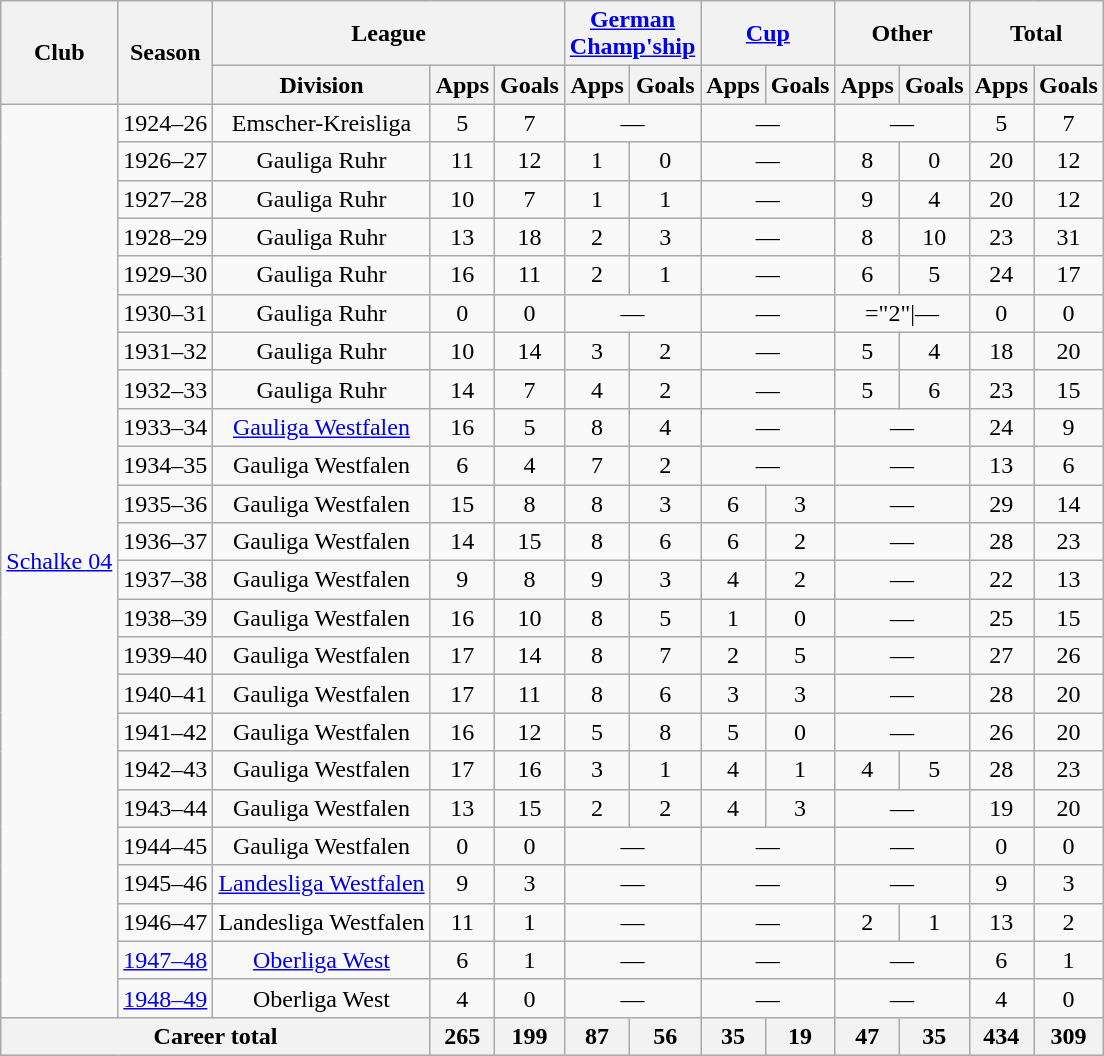<table class="wikitable" style="text-align:center">
<tr>
<th rowspan="2">Club</th>
<th rowspan="2">Season</th>
<th colspan="3">League</th>
<th colspan="2"><a href='#'>German<br>Champ'ship</a></th>
<th colspan="2"><a href='#'>Cup</a></th>
<th colspan="2">Other</th>
<th colspan="2">Total</th>
</tr>
<tr>
<th>Division</th>
<th>Apps</th>
<th>Goals</th>
<th>Apps</th>
<th>Goals</th>
<th>Apps</th>
<th>Goals</th>
<th>Apps</th>
<th>Goals</th>
<th>Apps</th>
<th>Goals</th>
</tr>
<tr>
<td rowspan="24"><a href='#'>Schalke 04</a></td>
<td>1924–26</td>
<td>Emscher-Kreisliga</td>
<td>5</td>
<td>7</td>
<td colspan="2">—</td>
<td colspan="2">—</td>
<td colspan="2">—</td>
<td>5</td>
<td>7</td>
</tr>
<tr>
<td>1926–27</td>
<td>Gauliga Ruhr</td>
<td>11</td>
<td>12</td>
<td>1</td>
<td>0</td>
<td colspan="2">—</td>
<td>8</td>
<td>0</td>
<td>20</td>
<td>12</td>
</tr>
<tr>
<td>1927–28</td>
<td>Gauliga Ruhr</td>
<td>10</td>
<td>7</td>
<td>1</td>
<td>1</td>
<td colspan="2">—</td>
<td>9</td>
<td>4</td>
<td>20</td>
<td>12</td>
</tr>
<tr>
<td>1928–29</td>
<td>Gauliga Ruhr</td>
<td>13</td>
<td>18</td>
<td>2</td>
<td>3</td>
<td colspan="2">—</td>
<td>8</td>
<td>10</td>
<td>23</td>
<td>31</td>
</tr>
<tr>
<td>1929–30</td>
<td>Gauliga Ruhr</td>
<td>16</td>
<td>11</td>
<td>2</td>
<td>1</td>
<td colspan="2">—</td>
<td>6</td>
<td>5</td>
<td>24</td>
<td>17</td>
</tr>
<tr>
<td>1930–31</td>
<td>Gauliga Ruhr</td>
<td>0</td>
<td>0</td>
<td colspan="2">—</td>
<td colspan="2">—</td>
<td colspan="2">="2"|—</td>
<td>0</td>
<td>0</td>
</tr>
<tr>
<td>1931–32</td>
<td>Gauliga Ruhr</td>
<td>10</td>
<td>14</td>
<td>3</td>
<td>2</td>
<td colspan="2">—</td>
<td>5</td>
<td>4</td>
<td>18</td>
<td>20</td>
</tr>
<tr>
<td>1932–33</td>
<td>Gauliga Ruhr</td>
<td>14</td>
<td>7</td>
<td>4</td>
<td>2</td>
<td colspan="2">—</td>
<td>5</td>
<td>6</td>
<td>23</td>
<td>15</td>
</tr>
<tr>
<td>1933–34</td>
<td><a href='#'>Gauliga Westfalen</a></td>
<td>16</td>
<td>5</td>
<td>8</td>
<td>4</td>
<td colspan="2">—</td>
<td colspan="2">—</td>
<td>24</td>
<td>9</td>
</tr>
<tr>
<td>1934–35</td>
<td>Gauliga Westfalen</td>
<td>6</td>
<td>4</td>
<td>7</td>
<td>2</td>
<td colspan="2">—</td>
<td colspan="2">—</td>
<td>13</td>
<td>6</td>
</tr>
<tr>
<td>1935–36</td>
<td>Gauliga Westfalen</td>
<td>15</td>
<td>8</td>
<td>8</td>
<td>3</td>
<td>6</td>
<td>3</td>
<td colspan="2">—</td>
<td>29</td>
<td>14</td>
</tr>
<tr>
<td>1936–37</td>
<td>Gauliga Westfalen</td>
<td>14</td>
<td>15</td>
<td>8</td>
<td>6</td>
<td>6</td>
<td>2</td>
<td colspan="2">—</td>
<td>28</td>
<td>23</td>
</tr>
<tr>
<td>1937–38</td>
<td>Gauliga Westfalen</td>
<td>9</td>
<td>8</td>
<td>9</td>
<td>3</td>
<td>4</td>
<td>2</td>
<td colspan="2">—</td>
<td>22</td>
<td>13</td>
</tr>
<tr>
<td>1938–39</td>
<td>Gauliga Westfalen</td>
<td>16</td>
<td>10</td>
<td>8</td>
<td>5</td>
<td>1</td>
<td>0</td>
<td colspan="2">—</td>
<td>25</td>
<td>15</td>
</tr>
<tr>
<td>1939–40</td>
<td>Gauliga Westfalen</td>
<td>17</td>
<td>14</td>
<td>8</td>
<td>7</td>
<td>2</td>
<td>5</td>
<td colspan="2">—</td>
<td>27</td>
<td>26</td>
</tr>
<tr>
<td>1940–41</td>
<td>Gauliga Westfalen</td>
<td>17</td>
<td>11</td>
<td>8</td>
<td>6</td>
<td>3</td>
<td>3</td>
<td colspan="2">—</td>
<td>28</td>
<td>20</td>
</tr>
<tr>
<td>1941–42</td>
<td>Gauliga Westfalen</td>
<td>16</td>
<td>12</td>
<td>5</td>
<td>8</td>
<td>5</td>
<td>0</td>
<td colspan="2">—</td>
<td>26</td>
<td>20</td>
</tr>
<tr>
<td>1942–43</td>
<td>Gauliga Westfalen</td>
<td>17</td>
<td>16</td>
<td>3</td>
<td>1</td>
<td>4</td>
<td>1</td>
<td>4</td>
<td>5</td>
<td>28</td>
<td>23</td>
</tr>
<tr>
<td>1943–44</td>
<td>Gauliga Westfalen</td>
<td>13</td>
<td>15</td>
<td>2</td>
<td>2</td>
<td>4</td>
<td>3</td>
<td colspan="2">—</td>
<td>19</td>
<td>20</td>
</tr>
<tr>
<td>1944–45</td>
<td>Gauliga Westfalen</td>
<td>0</td>
<td>0</td>
<td colspan="2">—</td>
<td colspan="2">—</td>
<td colspan="2">—</td>
<td>0</td>
<td>0</td>
</tr>
<tr>
<td>1945–46</td>
<td><a href='#'>Landesliga Westfalen</a></td>
<td>9</td>
<td>3</td>
<td colspan="2">—</td>
<td colspan="2">—</td>
<td colspan="2">—</td>
<td>9</td>
<td>3</td>
</tr>
<tr>
<td>1946–47</td>
<td>Landesliga Westfalen</td>
<td>11</td>
<td>1</td>
<td colspan="2">—</td>
<td colspan="2">—</td>
<td>2</td>
<td>1</td>
<td>13</td>
<td>2</td>
</tr>
<tr>
<td><a href='#'>1947–48</a></td>
<td><a href='#'>Oberliga West</a></td>
<td>6</td>
<td>1</td>
<td colspan="2">—</td>
<td colspan="2">—</td>
<td colspan="2">—</td>
<td>6</td>
<td>1</td>
</tr>
<tr>
<td><a href='#'>1948–49</a></td>
<td>Oberliga West</td>
<td>4</td>
<td>0</td>
<td colspan="2">—</td>
<td colspan="2">—</td>
<td colspan="2">—</td>
<td>4</td>
<td>0</td>
</tr>
<tr>
<th colspan="3">Career total</th>
<th>265</th>
<th>199</th>
<th>87</th>
<th>56</th>
<th>35</th>
<th>19</th>
<th>47</th>
<th>35</th>
<th>434</th>
<th>309</th>
</tr>
</table>
